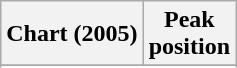<table class="wikitable">
<tr>
<th>Chart (2005)</th>
<th>Peak<br>position</th>
</tr>
<tr>
</tr>
<tr>
</tr>
</table>
